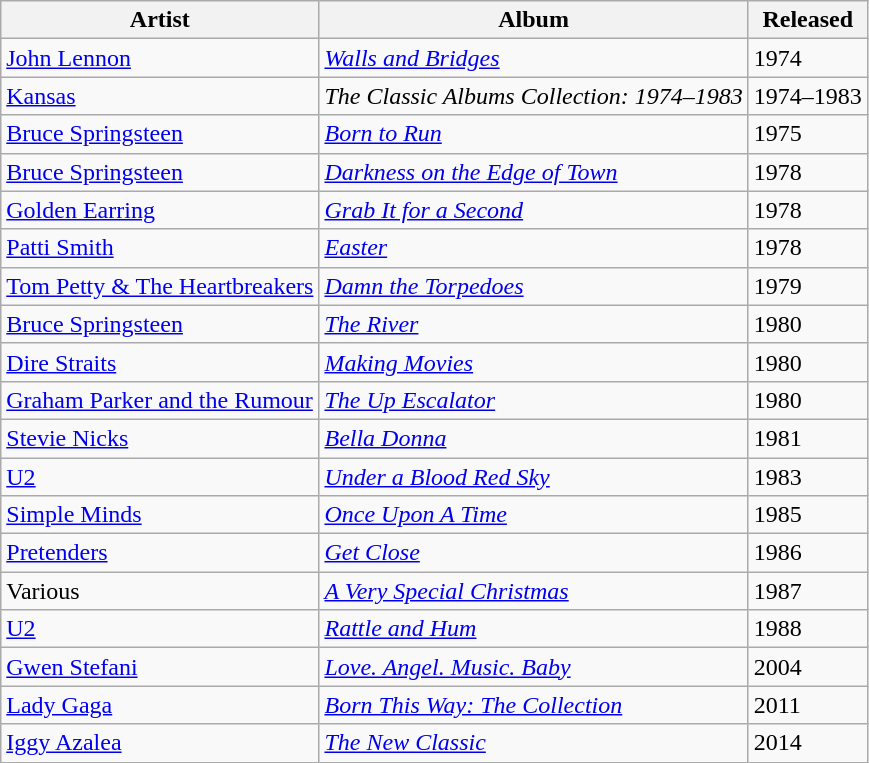<table class="wikitable">
<tr>
<th>Artist</th>
<th>Album</th>
<th>Released</th>
</tr>
<tr>
<td><a href='#'>John Lennon</a></td>
<td><em><a href='#'>Walls and Bridges</a></em></td>
<td>1974</td>
</tr>
<tr>
<td><a href='#'>Kansas</a></td>
<td><em>The Classic Albums Collection: 1974–1983</em></td>
<td>1974–1983</td>
</tr>
<tr>
<td><a href='#'>Bruce Springsteen</a></td>
<td><em><a href='#'>Born to Run</a></em></td>
<td>1975</td>
</tr>
<tr>
<td><a href='#'>Bruce Springsteen</a></td>
<td><em><a href='#'>Darkness on the Edge of Town</a></em></td>
<td>1978</td>
</tr>
<tr>
<td><a href='#'>Golden Earring</a></td>
<td><em><a href='#'>Grab It for a Second</a></em></td>
<td>1978</td>
</tr>
<tr Mark Farner- No frills  1978>
<td><a href='#'>Patti Smith</a></td>
<td><em><a href='#'>Easter</a></em></td>
<td>1978</td>
</tr>
<tr>
<td><a href='#'>Tom Petty & The Heartbreakers</a></td>
<td><em><a href='#'>Damn the Torpedoes</a></em></td>
<td>1979</td>
</tr>
<tr>
<td><a href='#'>Bruce Springsteen</a></td>
<td><em><a href='#'>The River</a></em></td>
<td>1980</td>
</tr>
<tr>
<td><a href='#'>Dire Straits</a></td>
<td><em><a href='#'>Making Movies</a></em></td>
<td>1980</td>
</tr>
<tr>
<td><a href='#'>Graham Parker and the Rumour</a></td>
<td><em><a href='#'>The Up Escalator</a></em></td>
<td>1980</td>
</tr>
<tr>
<td><a href='#'>Stevie Nicks</a></td>
<td><em><a href='#'>Bella Donna</a></em></td>
<td>1981</td>
</tr>
<tr>
<td><a href='#'>U2</a></td>
<td><em><a href='#'>Under a Blood Red Sky</a></em></td>
<td>1983</td>
</tr>
<tr>
<td><a href='#'>Simple Minds</a></td>
<td><em><a href='#'>Once Upon A Time</a></em></td>
<td>1985</td>
</tr>
<tr>
<td><a href='#'>Pretenders</a></td>
<td><em><a href='#'>Get Close</a></em></td>
<td>1986</td>
</tr>
<tr>
<td>Various</td>
<td><em><a href='#'>A Very Special Christmas</a></em></td>
<td>1987</td>
</tr>
<tr>
<td><a href='#'>U2</a></td>
<td><em><a href='#'>Rattle and Hum</a></em></td>
<td>1988</td>
</tr>
<tr>
<td><a href='#'>Gwen Stefani</a></td>
<td><em><a href='#'>Love. Angel. Music. Baby</a></em></td>
<td>2004</td>
</tr>
<tr>
<td><a href='#'>Lady Gaga</a></td>
<td><em><a href='#'>Born This Way: The Collection</a></em></td>
<td>2011</td>
</tr>
<tr>
<td><a href='#'>Iggy Azalea</a></td>
<td><em><a href='#'>The New Classic</a></em></td>
<td>2014</td>
</tr>
</table>
